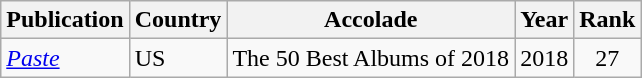<table class="wikitable">
<tr>
<th>Publication</th>
<th>Country</th>
<th>Accolade</th>
<th>Year</th>
<th>Rank</th>
</tr>
<tr>
<td><em><a href='#'>Paste</a></em></td>
<td>US</td>
<td>The 50 Best Albums of 2018</td>
<td>2018</td>
<td style="text-align:center;">27</td>
</tr>
</table>
